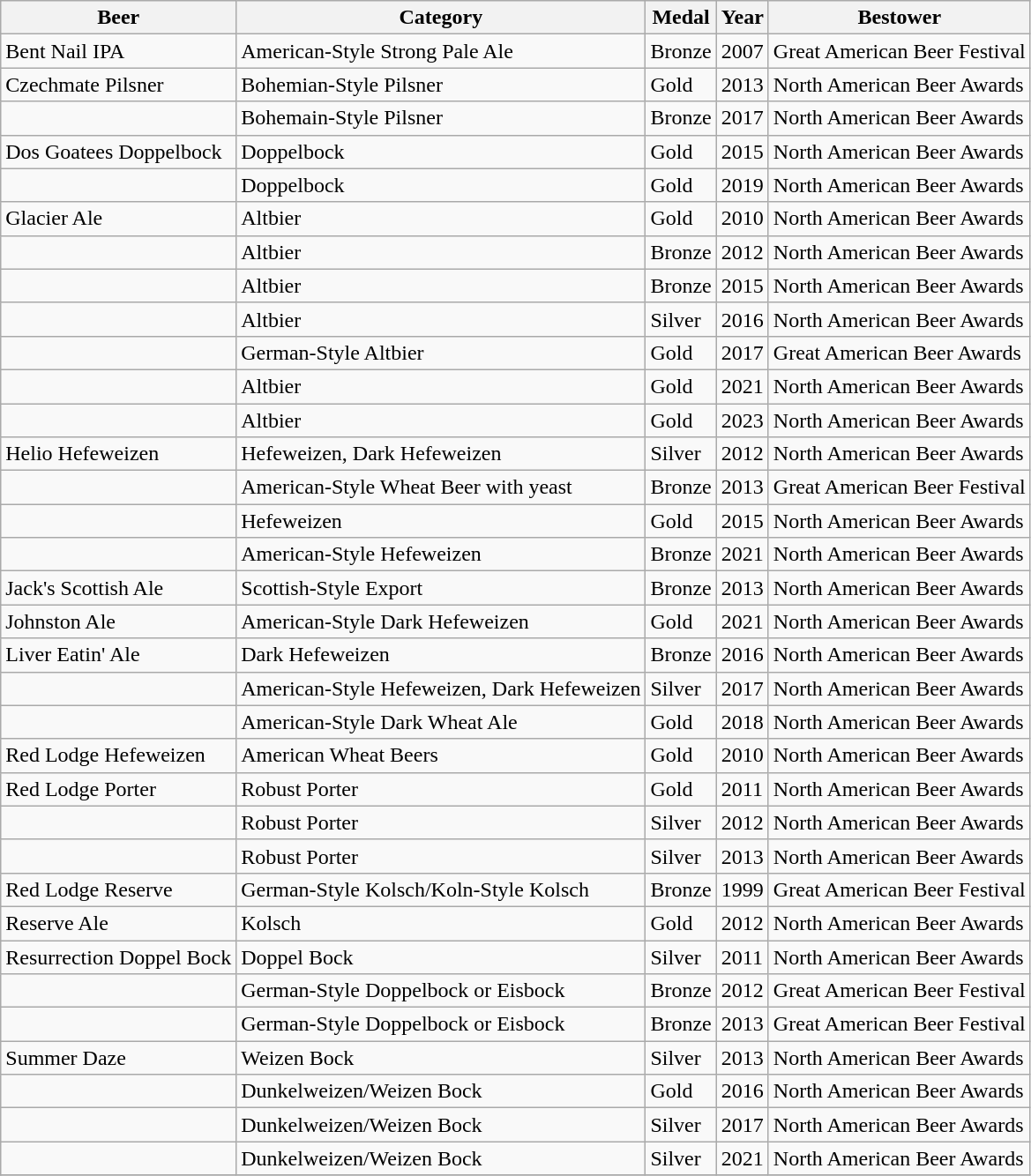<table class="wikitable">
<tr>
<th>Beer</th>
<th>Category</th>
<th>Medal</th>
<th>Year</th>
<th>Bestower</th>
</tr>
<tr>
<td>Bent Nail IPA</td>
<td>American-Style Strong Pale Ale</td>
<td>Bronze</td>
<td>2007</td>
<td>Great American Beer Festival</td>
</tr>
<tr>
<td>Czechmate Pilsner</td>
<td>Bohemian-Style Pilsner</td>
<td>Gold</td>
<td>2013</td>
<td>North American Beer Awards</td>
</tr>
<tr>
<td></td>
<td>Bohemain-Style Pilsner</td>
<td>Bronze</td>
<td>2017</td>
<td>North American Beer Awards</td>
</tr>
<tr>
<td>Dos Goatees Doppelbock</td>
<td>Doppelbock</td>
<td>Gold</td>
<td>2015</td>
<td>North American Beer Awards</td>
</tr>
<tr>
<td></td>
<td>Doppelbock</td>
<td>Gold</td>
<td>2019</td>
<td>North American Beer Awards</td>
</tr>
<tr>
<td>Glacier Ale</td>
<td>Altbier</td>
<td>Gold</td>
<td>2010</td>
<td>North American Beer Awards</td>
</tr>
<tr>
<td></td>
<td>Altbier</td>
<td>Bronze</td>
<td>2012</td>
<td>North American Beer Awards</td>
</tr>
<tr>
<td></td>
<td>Altbier</td>
<td>Bronze</td>
<td>2015</td>
<td>North American Beer Awards</td>
</tr>
<tr>
<td></td>
<td>Altbier</td>
<td>Silver</td>
<td>2016</td>
<td>North American Beer Awards</td>
</tr>
<tr>
<td></td>
<td>German-Style Altbier</td>
<td>Gold</td>
<td>2017</td>
<td>Great American Beer Awards</td>
</tr>
<tr>
<td></td>
<td>Altbier</td>
<td>Gold</td>
<td>2021</td>
<td>North American Beer Awards</td>
</tr>
<tr>
<td></td>
<td>Altbier</td>
<td>Gold</td>
<td>2023</td>
<td>North American Beer Awards</td>
</tr>
<tr>
<td>Helio Hefeweizen</td>
<td>Hefeweizen, Dark Hefeweizen</td>
<td>Silver</td>
<td>2012</td>
<td>North American Beer Awards</td>
</tr>
<tr>
<td></td>
<td>American-Style Wheat Beer with yeast</td>
<td>Bronze</td>
<td>2013</td>
<td>Great American Beer Festival</td>
</tr>
<tr>
<td></td>
<td>Hefeweizen</td>
<td>Gold</td>
<td>2015</td>
<td>North American Beer Awards</td>
</tr>
<tr>
<td></td>
<td>American-Style Hefeweizen</td>
<td>Bronze</td>
<td>2021</td>
<td>North American Beer Awards</td>
</tr>
<tr>
<td>Jack's Scottish Ale</td>
<td>Scottish-Style Export</td>
<td>Bronze</td>
<td>2013</td>
<td>North American Beer Awards</td>
</tr>
<tr>
<td>Johnston Ale</td>
<td>American-Style Dark Hefeweizen</td>
<td>Gold</td>
<td>2021</td>
<td>North American Beer Awards</td>
</tr>
<tr>
<td>Liver Eatin' Ale</td>
<td>Dark Hefeweizen</td>
<td>Bronze</td>
<td>2016</td>
<td>North American Beer Awards</td>
</tr>
<tr>
<td></td>
<td>American-Style Hefeweizen, Dark Hefeweizen</td>
<td>Silver</td>
<td>2017</td>
<td>North American Beer Awards</td>
</tr>
<tr>
<td></td>
<td>American-Style Dark Wheat Ale</td>
<td>Gold</td>
<td>2018</td>
<td>North American Beer Awards</td>
</tr>
<tr>
<td>Red Lodge Hefeweizen</td>
<td>American Wheat Beers</td>
<td>Gold</td>
<td>2010</td>
<td>North American Beer Awards</td>
</tr>
<tr>
<td>Red Lodge Porter</td>
<td>Robust Porter</td>
<td>Gold</td>
<td>2011</td>
<td>North American Beer Awards</td>
</tr>
<tr>
<td></td>
<td>Robust Porter</td>
<td>Silver</td>
<td>2012</td>
<td>North American Beer Awards</td>
</tr>
<tr>
<td></td>
<td>Robust Porter</td>
<td>Silver</td>
<td>2013</td>
<td>North American Beer Awards</td>
</tr>
<tr>
<td>Red Lodge Reserve</td>
<td>German-Style Kolsch/Koln-Style Kolsch</td>
<td>Bronze</td>
<td>1999</td>
<td>Great American Beer Festival</td>
</tr>
<tr>
<td>Reserve Ale</td>
<td>Kolsch</td>
<td>Gold</td>
<td>2012</td>
<td>North American Beer Awards</td>
</tr>
<tr>
<td>Resurrection Doppel Bock</td>
<td>Doppel Bock</td>
<td>Silver</td>
<td>2011</td>
<td>North American Beer Awards</td>
</tr>
<tr>
<td></td>
<td>German-Style Doppelbock or Eisbock</td>
<td>Bronze</td>
<td>2012</td>
<td>Great American Beer Festival</td>
</tr>
<tr>
<td></td>
<td>German-Style Doppelbock or Eisbock</td>
<td>Bronze</td>
<td>2013</td>
<td>Great American Beer Festival</td>
</tr>
<tr>
<td>Summer Daze</td>
<td>Weizen Bock</td>
<td>Silver</td>
<td>2013</td>
<td>North American Beer Awards</td>
</tr>
<tr>
<td></td>
<td>Dunkelweizen/Weizen Bock</td>
<td>Gold</td>
<td>2016</td>
<td>North American Beer Awards</td>
</tr>
<tr>
<td></td>
<td>Dunkelweizen/Weizen Bock</td>
<td>Silver</td>
<td>2017</td>
<td>North American Beer Awards</td>
</tr>
<tr>
<td></td>
<td>Dunkelweizen/Weizen Bock</td>
<td>Silver</td>
<td>2021</td>
<td>North American Beer Awards</td>
</tr>
<tr>
</tr>
</table>
